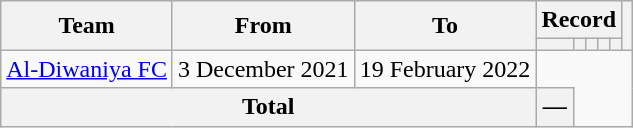<table class=wikitable style=text-align:center>
<tr>
<th rowspan=2>Team</th>
<th rowspan=2>From</th>
<th rowspan=2>To</th>
<th colspan=5>Record</th>
<th rowspan=2></th>
</tr>
<tr>
<th></th>
<th></th>
<th></th>
<th></th>
<th></th>
</tr>
<tr>
<td align=left><a href='#'>Al-Diwaniya FC</a></td>
<td align=left>3 December 2021</td>
<td align=left>19 February 2022<br></td>
</tr>
<tr>
<th colspan=3>Total<br></th>
<th>—</th>
</tr>
</table>
